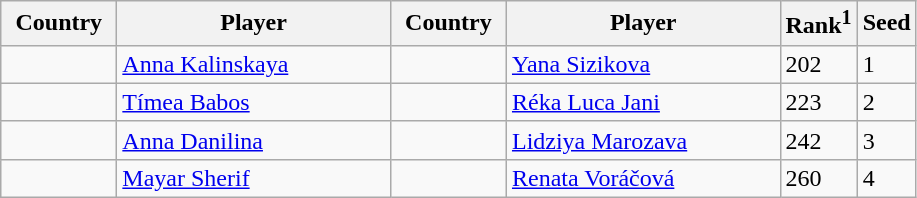<table class="sortable wikitable">
<tr>
<th width="70">Country</th>
<th width="175">Player</th>
<th width="70">Country</th>
<th width="175">Player</th>
<th>Rank<sup>1</sup></th>
<th>Seed</th>
</tr>
<tr>
<td></td>
<td><a href='#'>Anna Kalinskaya</a></td>
<td></td>
<td><a href='#'>Yana Sizikova</a></td>
<td>202</td>
<td>1</td>
</tr>
<tr>
<td></td>
<td><a href='#'>Tímea Babos</a></td>
<td></td>
<td><a href='#'>Réka Luca Jani</a></td>
<td>223</td>
<td>2</td>
</tr>
<tr>
<td></td>
<td><a href='#'>Anna Danilina</a></td>
<td></td>
<td><a href='#'>Lidziya Marozava</a></td>
<td>242</td>
<td>3</td>
</tr>
<tr>
<td></td>
<td><a href='#'>Mayar Sherif</a></td>
<td></td>
<td><a href='#'>Renata Voráčová</a></td>
<td>260</td>
<td>4</td>
</tr>
</table>
